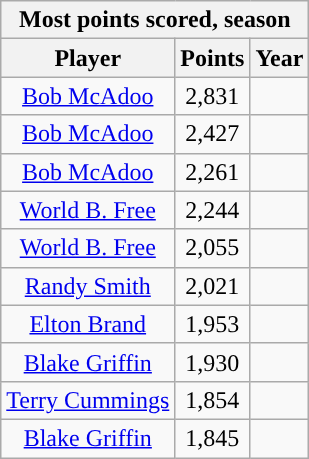<table class="wikitable sortable" style="text-align:center">
<tr>
<th colspan="3">Most points scored, season</th>
</tr>
<tr>
<th>Player</th>
<th>Points</th>
<th>Year</th>
</tr>
<tr>
<td><a href='#'>Bob McAdoo</a></td>
<td>2,831</td>
<td></td>
</tr>
<tr>
<td><a href='#'>Bob McAdoo</a></td>
<td>2,427</td>
<td></td>
</tr>
<tr>
<td><a href='#'>Bob McAdoo</a></td>
<td>2,261</td>
<td></td>
</tr>
<tr>
<td><a href='#'>World B. Free</a></td>
<td>2,244</td>
<td></td>
</tr>
<tr>
<td><a href='#'>World B. Free</a></td>
<td>2,055</td>
<td></td>
</tr>
<tr>
<td><a href='#'>Randy Smith</a></td>
<td>2,021</td>
<td></td>
</tr>
<tr>
<td><a href='#'>Elton Brand</a></td>
<td>1,953</td>
<td></td>
</tr>
<tr>
<td><a href='#'>Blake Griffin</a></td>
<td>1,930</td>
<td></td>
</tr>
<tr>
<td><a href='#'>Terry Cummings</a></td>
<td>1,854</td>
<td></td>
</tr>
<tr>
<td><a href='#'>Blake Griffin</a></td>
<td>1,845</td>
<td></td>
</tr>
</table>
